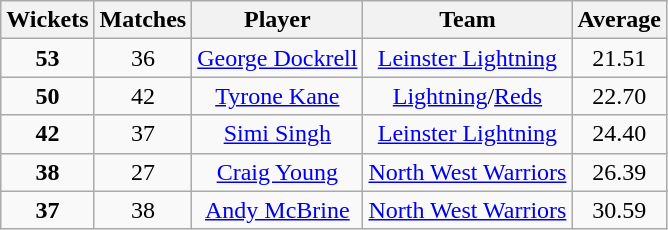<table class="wikitable" style="text-align:center;">
<tr>
<th>Wickets</th>
<th>Matches</th>
<th>Player</th>
<th>Team</th>
<th>Average</th>
</tr>
<tr>
<td><strong>53</strong></td>
<td>36</td>
<td><a href='#'>George Dockrell</a></td>
<td><a href='#'>Leinster Lightning</a></td>
<td>21.51</td>
</tr>
<tr>
<td><strong>50</strong></td>
<td>42</td>
<td><a href='#'>Tyrone Kane</a></td>
<td><a href='#'>Lightning</a>/<a href='#'>Reds</a></td>
<td>22.70</td>
</tr>
<tr>
<td><strong>42</strong></td>
<td>37</td>
<td><a href='#'>Simi Singh</a></td>
<td><a href='#'>Leinster Lightning</a></td>
<td>24.40</td>
</tr>
<tr>
<td><strong>38</strong></td>
<td>27</td>
<td><a href='#'>Craig Young</a></td>
<td><a href='#'>North West Warriors</a></td>
<td>26.39</td>
</tr>
<tr>
<td><strong>37</strong></td>
<td>38</td>
<td><a href='#'>Andy McBrine</a></td>
<td><a href='#'>North West Warriors</a></td>
<td>30.59</td>
</tr>
</table>
